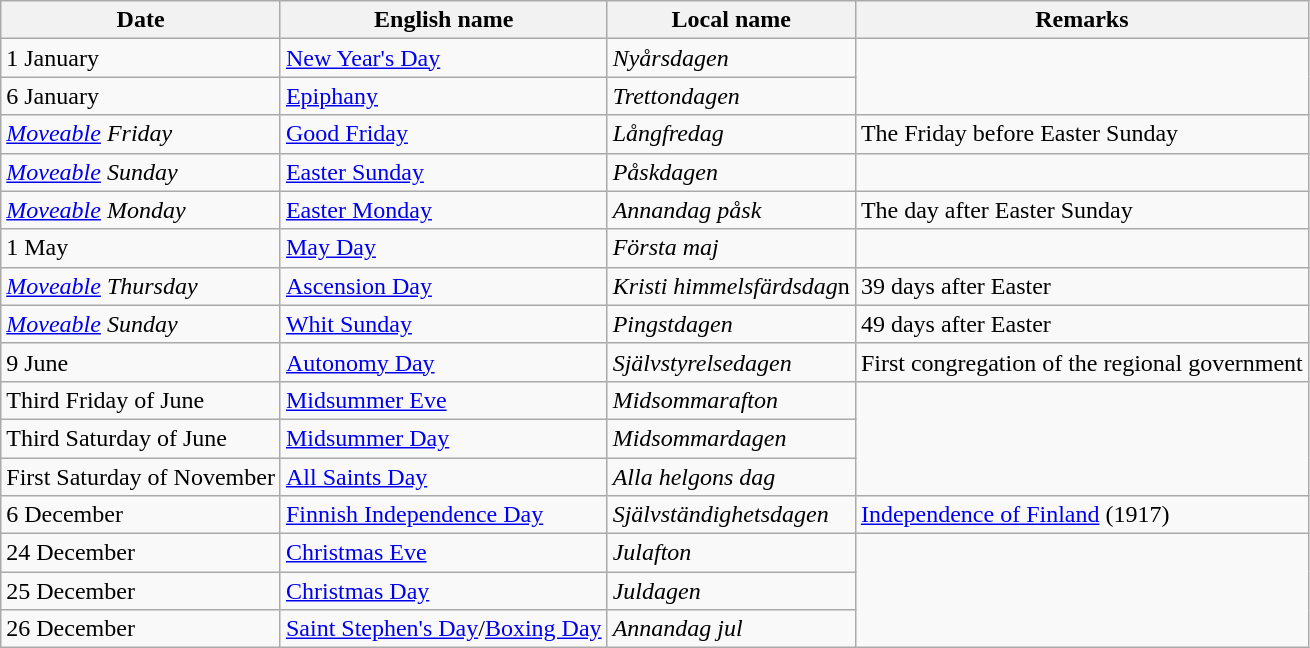<table class="wikitable">
<tr>
<th>Date</th>
<th>English name</th>
<th>Local name</th>
<th>Remarks</th>
</tr>
<tr>
<td>1 January</td>
<td><a href='#'>New Year's Day</a></td>
<td><em>Nyårsdagen</em></td>
</tr>
<tr>
<td>6 January</td>
<td><a href='#'>Epiphany</a></td>
<td><em>Trettondagen</em></td>
</tr>
<tr>
<td><em><a href='#'>Moveable</a> Friday</em></td>
<td><a href='#'>Good Friday</a></td>
<td><em>Långfredag</em></td>
<td>The Friday before Easter Sunday</td>
</tr>
<tr>
<td><em><a href='#'>Moveable</a> Sunday</em></td>
<td><a href='#'>Easter Sunday</a></td>
<td><em>Påskdagen</em></td>
</tr>
<tr>
<td><em><a href='#'>Moveable</a> Monday</em></td>
<td><a href='#'>Easter Monday</a></td>
<td><em>Annandag påsk</em></td>
<td>The day after Easter Sunday</td>
</tr>
<tr>
<td>1 May</td>
<td><a href='#'>May Day</a></td>
<td><em>Första maj</em></td>
</tr>
<tr>
<td><em><a href='#'>Moveable</a> Thursday</em></td>
<td><a href='#'>Ascension Day</a></td>
<td><em>Kristi himmelsfärdsdag</em>n</td>
<td>39 days after Easter</td>
</tr>
<tr>
<td><em><a href='#'>Moveable</a> Sunday</em></td>
<td><a href='#'>Whit Sunday</a></td>
<td><em>Pingstdagen</em></td>
<td>49 days after Easter</td>
</tr>
<tr>
<td>9 June</td>
<td><a href='#'>Autonomy Day</a></td>
<td><em>Självstyrelsedagen</em></td>
<td>First congregation of the regional government</td>
</tr>
<tr>
<td>Third Friday of June</td>
<td><a href='#'>Midsummer Eve</a></td>
<td><em>Midsommarafton</em></td>
</tr>
<tr>
<td>Third Saturday of June</td>
<td><a href='#'>Midsummer Day</a></td>
<td><em>Midsommardagen</em></td>
</tr>
<tr>
<td>First Saturday of November</td>
<td><a href='#'>All Saints Day</a></td>
<td><em>Alla helgons dag</em></td>
</tr>
<tr>
<td>6 December</td>
<td><a href='#'>Finnish Independence Day</a></td>
<td><em>Självständighetsdagen</em></td>
<td><a href='#'>Independence of Finland</a> (1917)</td>
</tr>
<tr>
<td>24 December</td>
<td><a href='#'>Christmas Eve</a></td>
<td><em>Julafton</em></td>
</tr>
<tr>
<td>25 December</td>
<td><a href='#'>Christmas Day</a></td>
<td><em>Juldagen</em></td>
</tr>
<tr>
<td>26 December</td>
<td><a href='#'>Saint Stephen's Day</a>/<a href='#'>Boxing Day</a></td>
<td><em>Annandag jul</em></td>
</tr>
</table>
